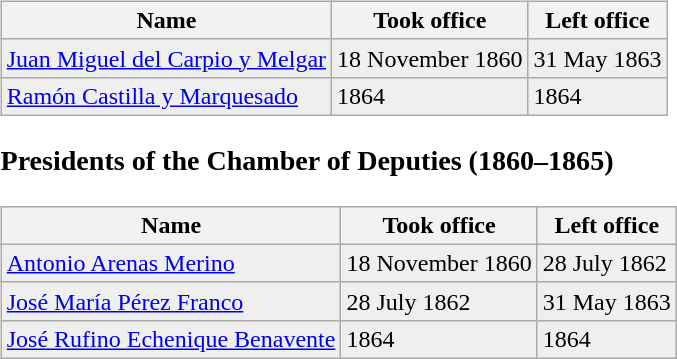<table width=100% style="cellpadding:0.5em;">
<tr>
<td><br><table class="wikitable">
<tr>
<th>Name</th>
<th>Took office</th>
<th>Left office</th>
</tr>
<tr bgcolor="efefef">
<td><a href='#'>Juan Miguel del Carpio y Melgar</a></td>
<td>18 November 1860</td>
<td>31 May 1863</td>
</tr>
<tr bgcolor="efefef">
<td><a href='#'>Ramón Castilla y Marquesado</a></td>
<td>1864</td>
<td>1864</td>
</tr>
</table>
<h3>Presidents of the Chamber of Deputies (1860–1865)</h3><table class="wikitable">
<tr>
<th>Name</th>
<th>Took office</th>
<th>Left office</th>
</tr>
<tr bgcolor="efefef">
<td><a href='#'>Antonio Arenas Merino</a></td>
<td>18 November 1860</td>
<td>28 July 1862</td>
</tr>
<tr bgcolor="efefef">
<td><a href='#'>José María Pérez Franco</a></td>
<td>28 July 1862</td>
<td>31 May 1863</td>
</tr>
<tr bgcolor="efefef">
<td><a href='#'>José Rufino Echenique Benavente</a></td>
<td>1864</td>
<td>1864</td>
</tr>
</table>
</td>
</tr>
</table>
